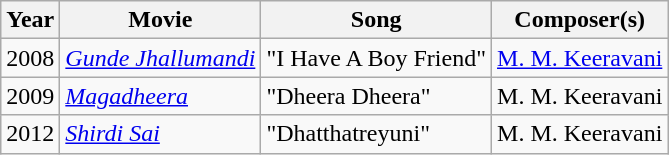<table class="wikitable">
<tr>
<th>Year</th>
<th>Movie</th>
<th>Song</th>
<th>Composer(s)</th>
</tr>
<tr>
<td>2008</td>
<td><em><a href='#'>Gunde Jhallumandi</a></em></td>
<td>"I Have A Boy Friend"</td>
<td><a href='#'>M. M. Keeravani</a></td>
</tr>
<tr>
<td>2009</td>
<td><em><a href='#'>Magadheera</a></em></td>
<td>"Dheera Dheera"</td>
<td>M. M. Keeravani</td>
</tr>
<tr>
<td>2012</td>
<td><em><a href='#'>Shirdi Sai</a></em></td>
<td>"Dhatthatreyuni"</td>
<td>M. M. Keeravani</td>
</tr>
</table>
